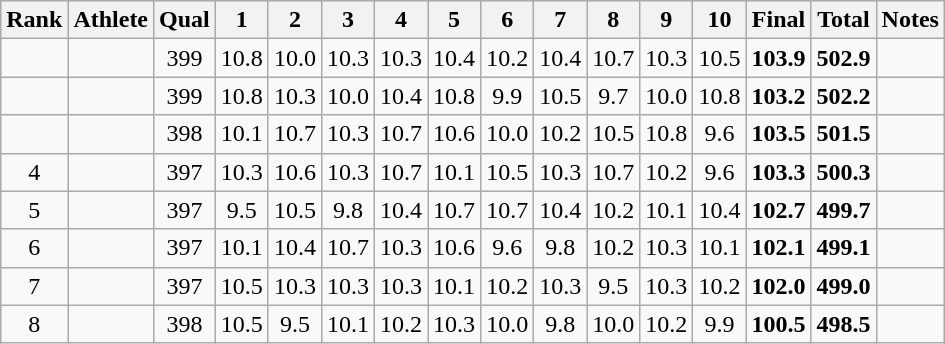<table class="wikitable sortable">
<tr>
<th>Rank</th>
<th>Athlete</th>
<th>Qual</th>
<th class="unsortable" style="width: 28px">1</th>
<th class="unsortable" style="width: 28px">2</th>
<th class="unsortable" style="width: 28px">3</th>
<th class="unsortable" style="width: 28px">4</th>
<th class="unsortable" style="width: 28px">5</th>
<th class="unsortable" style="width: 28px">6</th>
<th class="unsortable" style="width: 28px">7</th>
<th class="unsortable" style="width: 28px">8</th>
<th class="unsortable" style="width: 28px">9</th>
<th class="unsortable" style="width: 28px">10</th>
<th>Final</th>
<th>Total</th>
<th class="unsortable">Notes</th>
</tr>
<tr>
<td align="center"></td>
<td></td>
<td align="center">399</td>
<td align="center">10.8</td>
<td align="center">10.0</td>
<td align="center">10.3</td>
<td align="center">10.3</td>
<td align="center">10.4</td>
<td align="center">10.2</td>
<td align="center">10.4</td>
<td align="center">10.7</td>
<td align="center">10.3</td>
<td align="center">10.5</td>
<td align="center"><strong>103.9</strong></td>
<td align="center"><strong>502.9</strong></td>
<td align="center"></td>
</tr>
<tr>
<td align="center"></td>
<td></td>
<td align="center">399</td>
<td align="center">10.8</td>
<td align="center">10.3</td>
<td align="center">10.0</td>
<td align="center">10.4</td>
<td align="center">10.8</td>
<td align="center">9.9</td>
<td align="center">10.5</td>
<td align="center">9.7</td>
<td align="center">10.0</td>
<td align="center">10.8</td>
<td align="center"><strong>103.2</strong></td>
<td align="center"><strong>502.2</strong></td>
<td align="center"></td>
</tr>
<tr>
<td align="center"></td>
<td></td>
<td align="center">398</td>
<td align="center">10.1</td>
<td align="center">10.7</td>
<td align="center">10.3</td>
<td align="center">10.7</td>
<td align="center">10.6</td>
<td align="center">10.0</td>
<td align="center">10.2</td>
<td align="center">10.5</td>
<td align="center">10.8</td>
<td align="center">9.6</td>
<td align="center"><strong>103.5</strong></td>
<td align="center"><strong>501.5</strong></td>
<td align="center"></td>
</tr>
<tr>
<td align="center">4</td>
<td></td>
<td align="center">397</td>
<td align="center">10.3</td>
<td align="center">10.6</td>
<td align="center">10.3</td>
<td align="center">10.7</td>
<td align="center">10.1</td>
<td align="center">10.5</td>
<td align="center">10.3</td>
<td align="center">10.7</td>
<td align="center">10.2</td>
<td align="center">9.6</td>
<td align="center"><strong>103.3</strong></td>
<td align="center"><strong>500.3</strong></td>
<td align="center"></td>
</tr>
<tr>
<td align="center">5</td>
<td></td>
<td align="center">397</td>
<td align="center">9.5</td>
<td align="center">10.5</td>
<td align="center">9.8</td>
<td align="center">10.4</td>
<td align="center">10.7</td>
<td align="center">10.7</td>
<td align="center">10.4</td>
<td align="center">10.2</td>
<td align="center">10.1</td>
<td align="center">10.4</td>
<td align="center"><strong>102.7</strong></td>
<td align="center"><strong>499.7</strong></td>
<td align="center"></td>
</tr>
<tr>
<td align="center">6</td>
<td></td>
<td align="center">397</td>
<td align="center">10.1</td>
<td align="center">10.4</td>
<td align="center">10.7</td>
<td align="center">10.3</td>
<td align="center">10.6</td>
<td align="center">9.6</td>
<td align="center">9.8</td>
<td align="center">10.2</td>
<td align="center">10.3</td>
<td align="center">10.1</td>
<td align="center"><strong>102.1</strong></td>
<td align="center"><strong>499.1</strong></td>
<td align="center"></td>
</tr>
<tr>
<td align="center">7</td>
<td></td>
<td align="center">397</td>
<td align="center">10.5</td>
<td align="center">10.3</td>
<td align="center">10.3</td>
<td align="center">10.3</td>
<td align="center">10.1</td>
<td align="center">10.2</td>
<td align="center">10.3</td>
<td align="center">9.5</td>
<td align="center">10.3</td>
<td align="center">10.2</td>
<td align="center"><strong>102.0</strong></td>
<td align="center"><strong>499.0</strong></td>
<td align="center"></td>
</tr>
<tr>
<td align="center">8</td>
<td></td>
<td align="center">398</td>
<td align="center">10.5</td>
<td align="center">9.5</td>
<td align="center">10.1</td>
<td align="center">10.2</td>
<td align="center">10.3</td>
<td align="center">10.0</td>
<td align="center">9.8</td>
<td align="center">10.0</td>
<td align="center">10.2</td>
<td align="center">9.9</td>
<td align="center"><strong>100.5</strong></td>
<td align="center"><strong>498.5</strong></td>
<td align="center"></td>
</tr>
</table>
